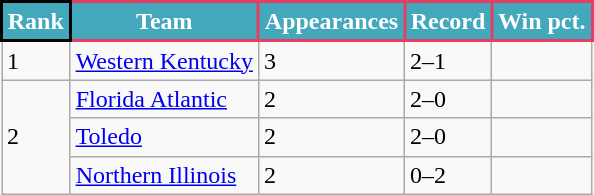<table class = "wikitable">
<tr>
<th style="background:#43A8BC; color:#FFFFFF; border: 2px solid #000000;">Rank</th>
<th style="background:#43A8BC; color:#FFFFFF; border: 2px solid #E63E62;">Team</th>
<th style="background:#43A8BC; color:#FFFFFF; border: 2px solid #E63E62;">Appearances</th>
<th style="background:#43A8BC; color:#FFFFFF; border: 2px solid #E63E62;">Record</th>
<th style="background:#43A8BC; color:#FFFFFF; border: 2px solid #E63E62;">Win pct.</th>
</tr>
<tr>
<td>1</td>
<td><a href='#'>Western Kentucky</a></td>
<td>3</td>
<td>2–1</td>
<td></td>
</tr>
<tr>
<td rowspan=3>2</td>
<td><a href='#'>Florida Atlantic</a></td>
<td>2</td>
<td>2–0</td>
<td></td>
</tr>
<tr>
<td><a href='#'>Toledo</a></td>
<td>2</td>
<td>2–0</td>
<td></td>
</tr>
<tr>
<td><a href='#'>Northern Illinois</a></td>
<td>2</td>
<td>0–2</td>
<td></td>
</tr>
</table>
